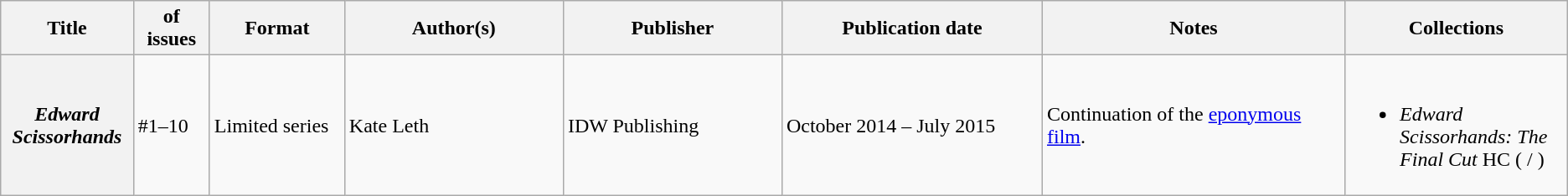<table class="wikitable">
<tr>
<th>Title</th>
<th style="width:40pt"> of issues</th>
<th style="width:75pt">Format</th>
<th style="width:125pt">Author(s)</th>
<th style="width:125pt">Publisher</th>
<th style="width:150pt">Publication date</th>
<th style="width:175pt">Notes</th>
<th>Collections</th>
</tr>
<tr>
<th><em>Edward Scissorhands</em></th>
<td>#1–10</td>
<td>Limited series</td>
<td>Kate Leth</td>
<td>IDW Publishing</td>
<td>October 2014 – July 2015</td>
<td>Continuation of the <a href='#'>eponymous film</a>.</td>
<td><br><ul><li><em>Edward Scissorhands: The Final Cut</em> HC ( / )</li></ul></td>
</tr>
</table>
